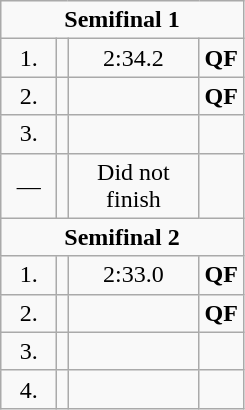<table class=wikitable style="text-align:center">
<tr>
<td colspan=4><strong>Semifinal 1</strong></td>
</tr>
<tr>
<td width=30>1.</td>
<td align=left></td>
<td width=80>2:34.2</td>
<td><strong>QF</strong></td>
</tr>
<tr>
<td>2.</td>
<td align=left></td>
<td></td>
<td><strong>QF</strong></td>
</tr>
<tr>
<td>3.</td>
<td align=left></td>
<td></td>
<td></td>
</tr>
<tr>
<td>—</td>
<td align=left></td>
<td>Did not finish</td>
<td></td>
</tr>
<tr>
<td colspan=4><strong>Semifinal 2</strong></td>
</tr>
<tr>
<td>1.</td>
<td align=left></td>
<td>2:33.0</td>
<td><strong>QF</strong></td>
</tr>
<tr>
<td>2.</td>
<td align=left></td>
<td></td>
<td><strong>QF</strong></td>
</tr>
<tr>
<td>3.</td>
<td align=left></td>
<td></td>
<td></td>
</tr>
<tr>
<td>4.</td>
<td></td>
<td></td>
<td></td>
</tr>
</table>
